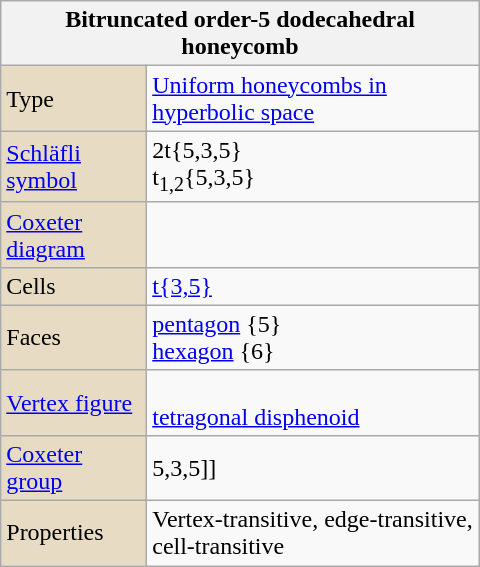<table class="wikitable" align="right" style="margin-left:10px" width="320">
<tr>
<th bgcolor=#e7dcc3 colspan=2>Bitruncated order-5 dodecahedral honeycomb<br></th>
</tr>
<tr>
<td bgcolor=#e7dcc3>Type</td>
<td><a href='#'>Uniform honeycombs in hyperbolic space</a></td>
</tr>
<tr>
<td bgcolor=#e7dcc3><a href='#'>Schläfli symbol</a></td>
<td>2t{5,3,5}<br>t<sub>1,2</sub>{5,3,5}</td>
</tr>
<tr>
<td bgcolor=#e7dcc3><a href='#'>Coxeter diagram</a></td>
<td></td>
</tr>
<tr>
<td bgcolor=#e7dcc3>Cells</td>
<td><a href='#'>t{3,5}</a> </td>
</tr>
<tr>
<td bgcolor=#e7dcc3>Faces</td>
<td><a href='#'>pentagon</a> {5}<br><a href='#'>hexagon</a> {6}</td>
</tr>
<tr>
<td bgcolor=#e7dcc3><a href='#'>Vertex figure</a></td>
<td><br><a href='#'>tetragonal disphenoid</a></td>
</tr>
<tr>
<td bgcolor=#e7dcc3><a href='#'>Coxeter group</a></td>
<td>5,3,5]]</td>
</tr>
<tr>
<td bgcolor=#e7dcc3>Properties</td>
<td>Vertex-transitive, edge-transitive, cell-transitive</td>
</tr>
</table>
